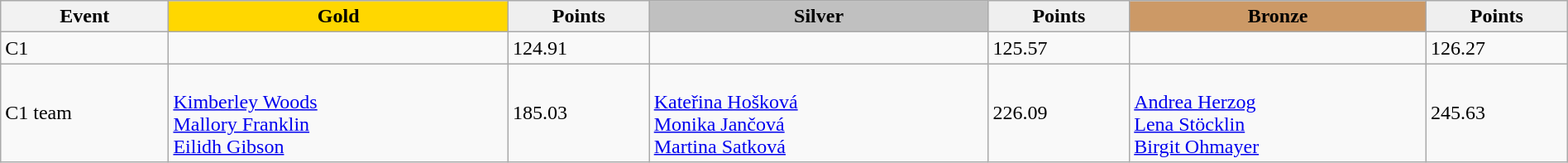<table class="wikitable" width=100%>
<tr>
<th>Event</th>
<td align=center bgcolor="gold"><strong>Gold</strong></td>
<td align=center bgcolor="EFEFEF"><strong>Points</strong></td>
<td align=center bgcolor="silver"><strong>Silver</strong></td>
<td align=center bgcolor="EFEFEF"><strong>Points</strong></td>
<td align=center bgcolor="CC9966"><strong>Bronze</strong></td>
<td align=center bgcolor="EFEFEF"><strong>Points</strong></td>
</tr>
<tr>
<td>C1</td>
<td></td>
<td>124.91</td>
<td></td>
<td>125.57</td>
<td></td>
<td>126.27</td>
</tr>
<tr>
<td>C1 team</td>
<td><br><a href='#'>Kimberley Woods</a><br><a href='#'>Mallory Franklin</a><br><a href='#'>Eilidh Gibson</a></td>
<td>185.03</td>
<td><br><a href='#'>Kateřina Hošková</a><br><a href='#'>Monika Jančová</a><br><a href='#'>Martina Satková</a></td>
<td>226.09</td>
<td><br><a href='#'>Andrea Herzog</a><br><a href='#'>Lena Stöcklin</a><br><a href='#'>Birgit Ohmayer</a></td>
<td>245.63</td>
</tr>
</table>
